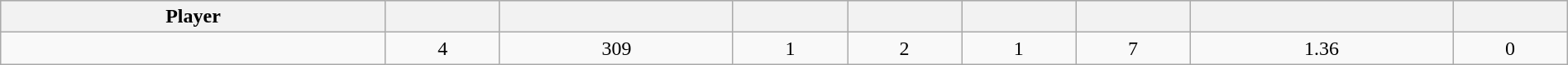<table class="wikitable sortable" style="width:100%;">
<tr style="text-align:center; background:#ddd;">
<th>Player</th>
<th></th>
<th></th>
<th></th>
<th></th>
<th></th>
<th></th>
<th></th>
<th></th>
</tr>
<tr align=center>
<td></td>
<td>4</td>
<td>309</td>
<td>1</td>
<td>2</td>
<td>1</td>
<td>7</td>
<td>1.36</td>
<td>0</td>
</tr>
</table>
